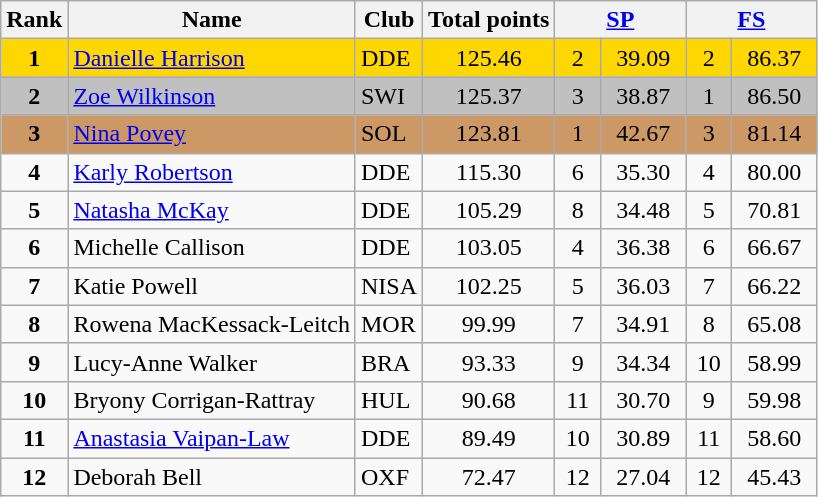<table class="wikitable sortable">
<tr>
<th>Rank</th>
<th>Name</th>
<th>Club</th>
<th>Total points</th>
<th colspan="2" width="80px"><a href='#'>SP</a></th>
<th colspan="2" width="80px"><a href='#'>FS</a></th>
</tr>
<tr bgcolor="gold">
<td align="center"><strong>1</strong></td>
<td><a href='#'>Danielle Harrison</a></td>
<td>DDE</td>
<td align="center">125.46</td>
<td align="center">2</td>
<td align="center">39.09</td>
<td align="center">2</td>
<td align="center">86.37</td>
</tr>
<tr bgcolor="silver">
<td align="center"><strong>2</strong></td>
<td><a href='#'>Zoe Wilkinson</a></td>
<td>SWI</td>
<td align="center">125.37</td>
<td align="center">3</td>
<td align="center">38.87</td>
<td align="center">1</td>
<td align="center">86.50</td>
</tr>
<tr bgcolor="cc9966">
<td align="center"><strong>3</strong></td>
<td><a href='#'>Nina Povey</a></td>
<td>SOL</td>
<td align="center">123.81</td>
<td align="center">1</td>
<td align="center">42.67</td>
<td align="center">3</td>
<td align="center">81.14</td>
</tr>
<tr>
<td align="center"><strong>4</strong></td>
<td><a href='#'>Karly Robertson</a></td>
<td>DDE</td>
<td align="center">115.30</td>
<td align="center">6</td>
<td align="center">35.30</td>
<td align="center">4</td>
<td align="center">80.00</td>
</tr>
<tr>
<td align="center"><strong>5</strong></td>
<td><a href='#'>Natasha McKay</a></td>
<td>DDE</td>
<td align="center">105.29</td>
<td align="center">8</td>
<td align="center">34.48</td>
<td align="center">5</td>
<td align="center">70.81</td>
</tr>
<tr>
<td align="center"><strong>6</strong></td>
<td>Michelle Callison</td>
<td>DDE</td>
<td align="center">103.05</td>
<td align="center">4</td>
<td align="center">36.38</td>
<td align="center">6</td>
<td align="center">66.67</td>
</tr>
<tr>
<td align="center"><strong>7</strong></td>
<td>Katie Powell</td>
<td>NISA</td>
<td align="center">102.25</td>
<td align="center">5</td>
<td align="center">36.03</td>
<td align="center">7</td>
<td align="center">66.22</td>
</tr>
<tr>
<td align="center"><strong>8</strong></td>
<td>Rowena MacKessack-Leitch</td>
<td>MOR</td>
<td align="center">99.99</td>
<td align="center">7</td>
<td align="center">34.91</td>
<td align="center">8</td>
<td align="center">65.08</td>
</tr>
<tr>
<td align="center"><strong>9</strong></td>
<td>Lucy-Anne Walker</td>
<td>BRA</td>
<td align="center">93.33</td>
<td align="center">9</td>
<td align="center">34.34</td>
<td align="center">10</td>
<td align="center">58.99</td>
</tr>
<tr>
<td align="center"><strong>10</strong></td>
<td>Bryony Corrigan-Rattray</td>
<td>HUL</td>
<td align="center">90.68</td>
<td align="center">11</td>
<td align="center">30.70</td>
<td align="center">9</td>
<td align="center">59.98</td>
</tr>
<tr>
<td align="center"><strong>11</strong></td>
<td><a href='#'>Anastasia Vaipan-Law</a></td>
<td>DDE</td>
<td align="center">89.49</td>
<td align="center">10</td>
<td align="center">30.89</td>
<td align="center">11</td>
<td align="center">58.60</td>
</tr>
<tr>
<td align="center"><strong>12</strong></td>
<td>Deborah Bell</td>
<td>OXF</td>
<td align="center">72.47</td>
<td align="center">12</td>
<td align="center">27.04</td>
<td align="center">12</td>
<td align="center">45.43</td>
</tr>
</table>
